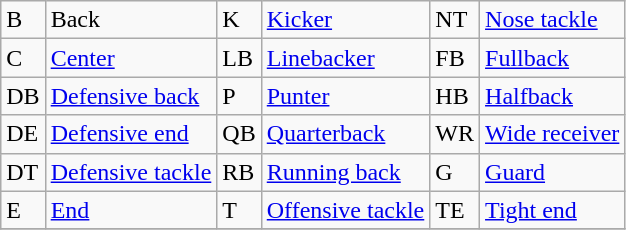<table class="wikitable">
<tr>
<td>B</td>
<td>Back</td>
<td>K</td>
<td><a href='#'>Kicker</a></td>
<td>NT</td>
<td><a href='#'>Nose tackle</a></td>
</tr>
<tr>
<td>C</td>
<td><a href='#'>Center</a></td>
<td>LB</td>
<td><a href='#'>Linebacker</a></td>
<td>FB</td>
<td><a href='#'>Fullback</a></td>
</tr>
<tr>
<td>DB</td>
<td><a href='#'>Defensive back</a></td>
<td>P</td>
<td><a href='#'>Punter</a></td>
<td>HB</td>
<td><a href='#'>Halfback</a></td>
</tr>
<tr>
<td>DE</td>
<td><a href='#'>Defensive end</a></td>
<td>QB</td>
<td><a href='#'>Quarterback</a></td>
<td>WR</td>
<td><a href='#'>Wide receiver</a></td>
</tr>
<tr>
<td>DT</td>
<td><a href='#'>Defensive tackle</a></td>
<td>RB</td>
<td><a href='#'>Running back</a></td>
<td>G</td>
<td><a href='#'>Guard</a></td>
</tr>
<tr>
<td>E</td>
<td><a href='#'>End</a></td>
<td>T</td>
<td><a href='#'>Offensive tackle</a></td>
<td>TE</td>
<td><a href='#'>Tight end</a></td>
</tr>
<tr>
</tr>
</table>
